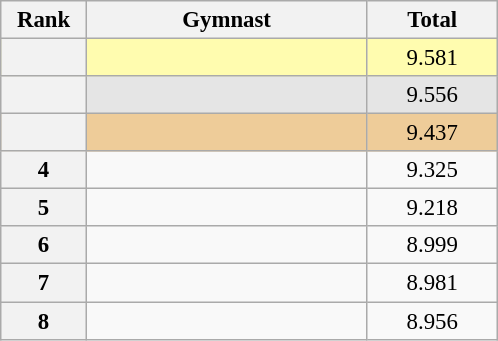<table class="wikitable sortable" style="text-align:center; font-size:95%">
<tr>
<th scope="col" style="width:50px;">Rank</th>
<th scope="col" style="width:180px;">Gymnast</th>
<th scope="col" style="width:80px;">Total</th>
</tr>
<tr style="background:#fffcaf;">
<th scope=row style="text-align:center"></th>
<td style="text-align:left;"></td>
<td>9.581</td>
</tr>
<tr style="background:#e5e5e5;">
<th scope=row style="text-align:center"></th>
<td style="text-align:left;"></td>
<td>9.556</td>
</tr>
<tr style="background:#ec9;">
<th scope=row style="text-align:center"></th>
<td style="text-align:left;"></td>
<td>9.437</td>
</tr>
<tr>
<th scope=row style="text-align:center">4</th>
<td style="text-align:left;"></td>
<td>9.325</td>
</tr>
<tr>
<th scope=row style="text-align:center">5</th>
<td style="text-align:left;"></td>
<td>9.218</td>
</tr>
<tr>
<th scope=row style="text-align:center">6</th>
<td style="text-align:left;"></td>
<td>8.999</td>
</tr>
<tr>
<th scope=row style="text-align:center">7</th>
<td style="text-align:left;"></td>
<td>8.981</td>
</tr>
<tr>
<th scope=row style="text-align:center">8</th>
<td style="text-align:left;"></td>
<td>8.956</td>
</tr>
</table>
